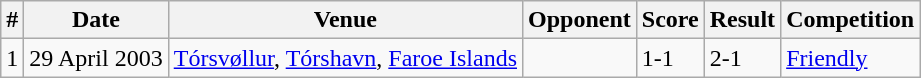<table class="wikitable">
<tr>
<th>#</th>
<th>Date</th>
<th>Venue</th>
<th>Opponent</th>
<th>Score</th>
<th>Result</th>
<th>Competition</th>
</tr>
<tr>
<td>1</td>
<td>29 April 2003</td>
<td><a href='#'>Tórsvøllur</a>, <a href='#'>Tórshavn</a>, <a href='#'>Faroe Islands</a></td>
<td></td>
<td>1-1</td>
<td>2-1</td>
<td><a href='#'>Friendly</a></td>
</tr>
</table>
